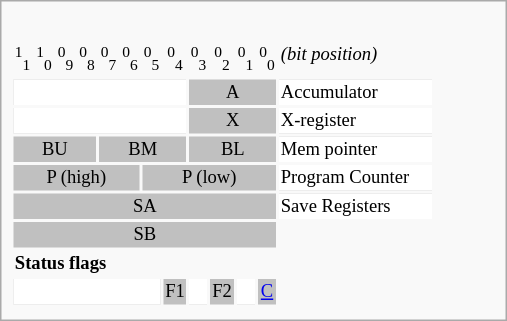<table class="infobox" style="font-size:88%;width:24em;">
<tr>
</tr>
<tr>
<td><br><table style="font-size:88%;">
<tr>
<td style="width:10px; text-align:center;"><sup>1</sup><sub>1</sub></td>
<td style="width:10px; text-align:center;"><sup>1</sup><sub>0</sub></td>
<td style="width:10px; text-align:center;"><sup>0</sup><sub>9</sub></td>
<td style="width:10px; text-align:center;"><sup>0</sup><sub>8</sub></td>
<td style="width:10px; text-align:center;"><sup>0</sup><sub>7</sub></td>
<td style="width:10px; text-align:center;"><sup>0</sup><sub>6</sub></td>
<td style="width:10px; text-align:center;"><sup>0</sup><sub>5</sub></td>
<td style="width:10px; text-align:center;"><sup>0</sup><sub>4</sub></td>
<td style="width:10px; text-align:center;"><sup>0</sup><sub>3</sub></td>
<td style="width:10px; text-align:center;"><sup>0</sup><sub>2</sub></td>
<td style="width:10px; text-align:center;"><sup>0</sup><sub>1</sub></td>
<td style="width:10px; text-align:center;"><sup>0</sup><sub>0</sub></td>
<td style="width:100px;"><em>(bit position)</em></td>
</tr>
<tr>
</tr>
<tr style="background:silver;color:black">
<td style="text-align:center; background:white" colspan="8"> </td>
<td style="text-align:center;" colspan="4">A</td>
<td style="width:auto; background:white; color:black;">Accumulator</td>
</tr>
<tr style="background:silver;color:black">
<td style="text-align:center; background:white" colspan="8"> </td>
<td style="text-align:center;" colspan="4">X</td>
<td style="width:auto; background:white; color:black;">X-register</td>
</tr>
<tr style="background:silver;color:black">
<td style="text-align:center;" colspan="4">BU</td>
<td style="text-align:center;" colspan="4">BM</td>
<td style="text-align:center;" colspan="4">BL</td>
<td style="width:auto; background:white; color:black;">Mem pointer</td>
</tr>
<tr style="background:silver;color:black">
<td style="text-align:center;" colspan="6">P (high)</td>
<td style="text-align:center;" colspan="6">P (low)</td>
<td style="width:auto; background:white; color:black;">Program Counter</td>
</tr>
<tr style="background:silver;color:black">
<td style="text-align:center;" colspan="12">SA</td>
<td style="width:auto; background:white; color:black;">Save Registers</td>
</tr>
<tr style="background:silver;color:black">
<td style="text-align:center;" colspan="12">SB</td>
</tr>
<tr>
<td colspan="11"><strong>Status flags</strong></td>
</tr>
<tr style="background:silver;color:black">
<td style="text-align:center; background:white" colspan="7"> </td>
<td style="text-align:center;">F1</td>
<td style="text-align:center; background:white" colspan="1"> </td>
<td style="text-align:center;">F2</td>
<td style="text-align:center; background:white" colspan="1"> </td>
<td style="text-align:center;"><a href='#'>C</a></td>
</tr>
<tr style="background:silver;color:black">
</tr>
</table>
</td>
</tr>
</table>
